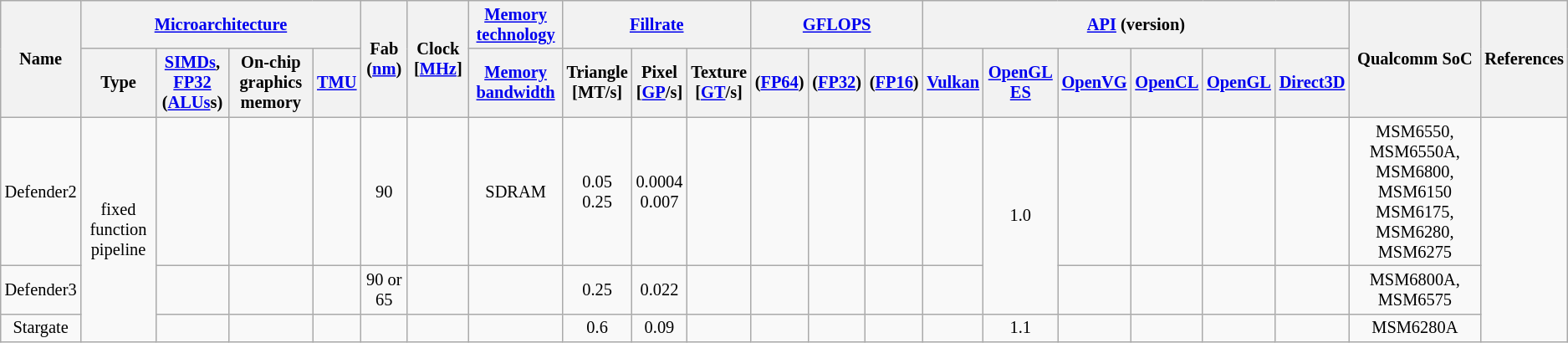<table class="wikitable" style="font-size: 85%; text-align: center">
<tr>
<th rowspan="2">Name</th>
<th colspan="4"><a href='#'>Microarchitecture</a></th>
<th rowspan="2">Fab (<a href='#'>nm</a>)</th>
<th rowspan="2">Clock [<a href='#'>MHz</a>]</th>
<th><a href='#'>Memory technology</a></th>
<th colspan="3"><a href='#'>Fillrate</a></th>
<th colspan="3"><a href='#'>GFLOPS</a></th>
<th colspan="6"><a href='#'>API</a> (version)</th>
<th rowspan="2">Qualcomm SoC</th>
<th rowspan="2">References</th>
</tr>
<tr>
<th>Type</th>
<th><a href='#'>SIMDs</a>, <a href='#'>FP32</a><br>(<a href='#'>ALUs</a>s)<br></th>
<th>On-chip graphics memory</th>
<th><a href='#'>TMU</a></th>
<th><a href='#'>Memory bandwidth</a></th>
<th>Triangle<br>[MT/s]</th>
<th>Pixel<br>[<a href='#'>GP</a>/s]</th>
<th>Texture<br>[<a href='#'>GT</a>/s]</th>
<th>(<a href='#'>FP64</a>)</th>
<th>(<a href='#'>FP32</a>)</th>
<th>(<a href='#'>FP16</a>)</th>
<th><a href='#'>Vulkan</a></th>
<th><a href='#'>OpenGL ES</a></th>
<th><a href='#'>OpenVG</a></th>
<th><a href='#'>OpenCL</a></th>
<th><a href='#'>OpenGL</a></th>
<th><a href='#'>Direct3D</a></th>
</tr>
<tr>
<td>Defender2</td>
<td rowspan="3">fixed function pipeline</td>
<td></td>
<td></td>
<td></td>
<td>90</td>
<td></td>
<td>SDRAM</td>
<td>0.05<br>0.25</td>
<td>0.0004<br>0.007</td>
<td></td>
<td></td>
<td></td>
<td></td>
<td></td>
<td rowspan="2">1.0</td>
<td></td>
<td></td>
<td></td>
<td></td>
<td>MSM6550, MSM6550A,<br>MSM6800, MSM6150
MSM6175, MSM6280,
MSM6275</td>
<td rowspan="3"></td>
</tr>
<tr>
<td>Defender3</td>
<td></td>
<td></td>
<td></td>
<td>90 or 65</td>
<td></td>
<td></td>
<td>0.25</td>
<td>0.022</td>
<td></td>
<td></td>
<td></td>
<td></td>
<td></td>
<td></td>
<td></td>
<td></td>
<td></td>
<td>MSM6800A, MSM6575</td>
</tr>
<tr>
<td>Stargate</td>
<td></td>
<td></td>
<td></td>
<td></td>
<td></td>
<td></td>
<td>0.6</td>
<td>0.09</td>
<td></td>
<td></td>
<td></td>
<td></td>
<td></td>
<td>1.1</td>
<td></td>
<td></td>
<td></td>
<td></td>
<td>MSM6280A</td>
</tr>
</table>
